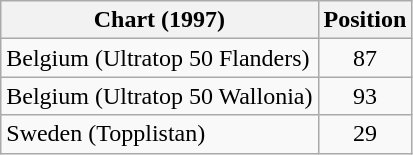<table class="wikitable sortable">
<tr>
<th align="left">Chart (1997)</th>
<th align="center">Position</th>
</tr>
<tr>
<td align="left">Belgium (Ultratop 50 Flanders)</td>
<td align="center">87</td>
</tr>
<tr>
<td align="left">Belgium (Ultratop 50 Wallonia)</td>
<td align="center">93</td>
</tr>
<tr>
<td align="left">Sweden (Topplistan)</td>
<td align="center">29</td>
</tr>
</table>
